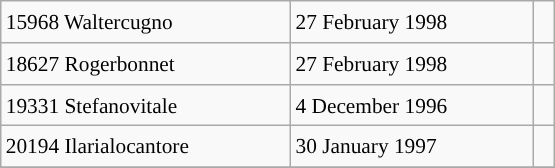<table class="wikitable" style="font-size: 89%; float: left; width: 26em; margin-right: 1em; height: 112px;">
<tr>
<td>15968 Waltercugno</td>
<td>27 February 1998</td>
<td> </td>
</tr>
<tr>
<td>18627 Rogerbonnet</td>
<td>27 February 1998</td>
<td> </td>
</tr>
<tr>
<td>19331 Stefanovitale</td>
<td>4 December 1996</td>
<td> </td>
</tr>
<tr>
<td>20194 Ilarialocantore</td>
<td>30 January 1997</td>
<td> </td>
</tr>
<tr>
</tr>
</table>
